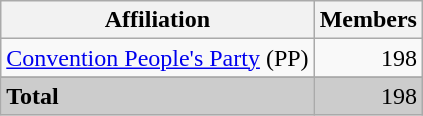<table class="wikitable">
<tr>
<th>Affiliation</th>
<th>Members</th>
</tr>
<tr>
<td><a href='#'>Convention People's Party</a> (PP)</td>
<td align="right">198</td>
</tr>
<tr>
</tr>
<tr bgcolor="CCCCCC">
<td><strong>Total</strong></td>
<td align="right">198</td>
</tr>
</table>
